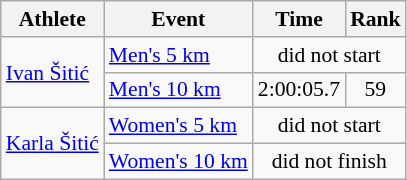<table class="wikitable" style="font-size:90%;">
<tr>
<th>Athlete</th>
<th>Event</th>
<th>Time</th>
<th>Rank</th>
</tr>
<tr align=center>
<td align=left rowspan=2><a href='#'>Ivan Šitić</a></td>
<td align=left><a href='#'>Men's 5 km</a></td>
<td colspan=2>did not start</td>
</tr>
<tr align=center>
<td align=left><a href='#'>Men's 10 km</a></td>
<td>2:00:05.7</td>
<td>59</td>
</tr>
<tr align=center>
<td align=left rowspan=2><a href='#'>Karla Šitić</a></td>
<td align=left><a href='#'>Women's 5 km</a></td>
<td colspan=2>did not start</td>
</tr>
<tr align=center>
<td align=left><a href='#'>Women's 10 km</a></td>
<td colspan=2>did not finish</td>
</tr>
</table>
